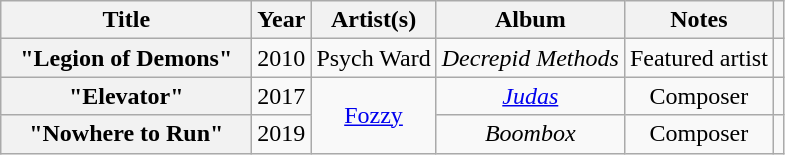<table class="wikitable plainrowheaders" style="text-align:center">
<tr>
<th scope="col" style="width:10em;">Title</th>
<th scope="col" style="width:1em;">Year</th>
<th scope="col">Artist(s)</th>
<th scope="col">Album</th>
<th scope="col">Notes</th>
<th scope="col"></th>
</tr>
<tr>
<th scope="row">"Legion of Demons"</th>
<td>2010</td>
<td>Psych Ward</td>
<td><em>Decrepid Methods</em></td>
<td>Featured artist</td>
<td></td>
</tr>
<tr>
<th scope="row">"Elevator"</th>
<td>2017</td>
<td rowspan="2"><a href='#'>Fozzy</a></td>
<td><em><a href='#'>Judas</a></em></td>
<td>Composer</td>
<td></td>
</tr>
<tr>
<th scope="row">"Nowhere to Run"</th>
<td>2019</td>
<td><em>Boombox</em></td>
<td>Composer</td>
<td></td>
</tr>
</table>
